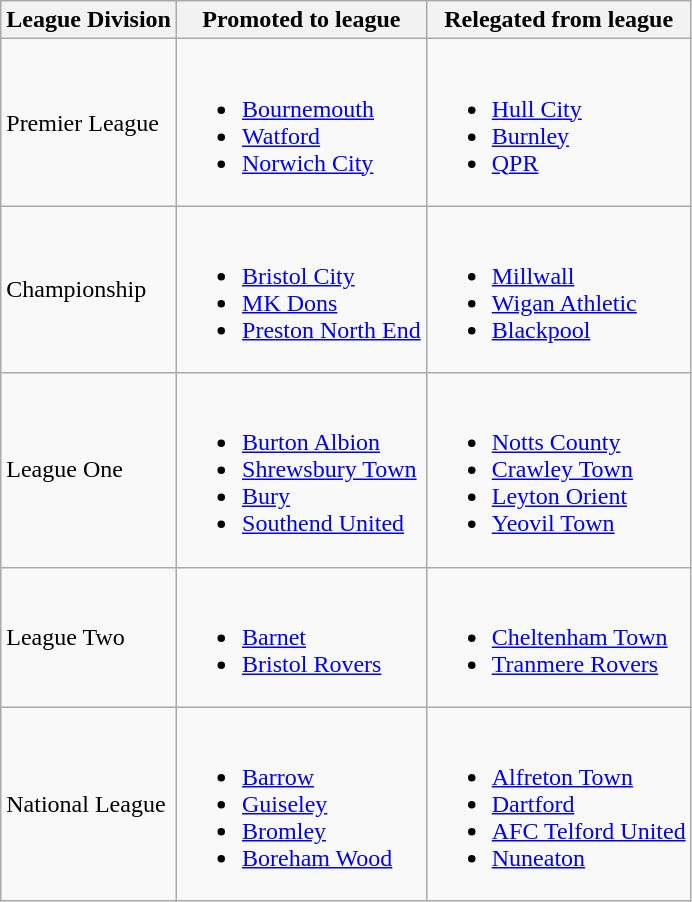<table class="wikitable">
<tr>
<th>League Division</th>
<th>Promoted to league </th>
<th>Relegated from league </th>
</tr>
<tr>
<td>Premier League</td>
<td><br><ul><li><a href='#'>Bournemouth</a> </li><li><a href='#'>Watford</a> </li><li><a href='#'>Norwich City</a> </li></ul></td>
<td><br><ul><li><a href='#'>Hull City</a> </li><li><a href='#'>Burnley</a> </li><li><a href='#'>QPR</a> </li></ul></td>
</tr>
<tr>
<td>Championship</td>
<td><br><ul><li><a href='#'>Bristol City</a> </li><li><a href='#'>MK Dons</a> </li><li><a href='#'>Preston North End</a> </li></ul></td>
<td><br><ul><li><a href='#'>Millwall</a> </li><li><a href='#'>Wigan Athletic</a> </li><li><a href='#'>Blackpool</a> </li></ul></td>
</tr>
<tr>
<td>League One</td>
<td><br><ul><li><a href='#'>Burton Albion</a> </li><li><a href='#'>Shrewsbury Town</a> </li><li><a href='#'>Bury</a> </li><li><a href='#'>Southend United</a> </li></ul></td>
<td><br><ul><li><a href='#'>Notts County</a> </li><li><a href='#'>Crawley Town</a> </li><li><a href='#'>Leyton Orient</a> </li><li><a href='#'>Yeovil Town</a> </li></ul></td>
</tr>
<tr>
<td>League Two</td>
<td><br><ul><li><a href='#'>Barnet</a> </li><li><a href='#'>Bristol Rovers</a> </li></ul></td>
<td><br><ul><li><a href='#'>Cheltenham Town</a> </li><li><a href='#'>Tranmere Rovers</a> </li></ul></td>
</tr>
<tr>
<td>National League</td>
<td><br><ul><li><a href='#'>Barrow</a> </li><li><a href='#'>Guiseley</a> </li><li><a href='#'>Bromley</a> </li><li><a href='#'>Boreham Wood</a> </li></ul></td>
<td><br><ul><li><a href='#'>Alfreton Town</a> </li><li><a href='#'>Dartford</a> </li><li><a href='#'>AFC Telford United</a> </li><li><a href='#'>Nuneaton</a> </li></ul></td>
</tr>
</table>
